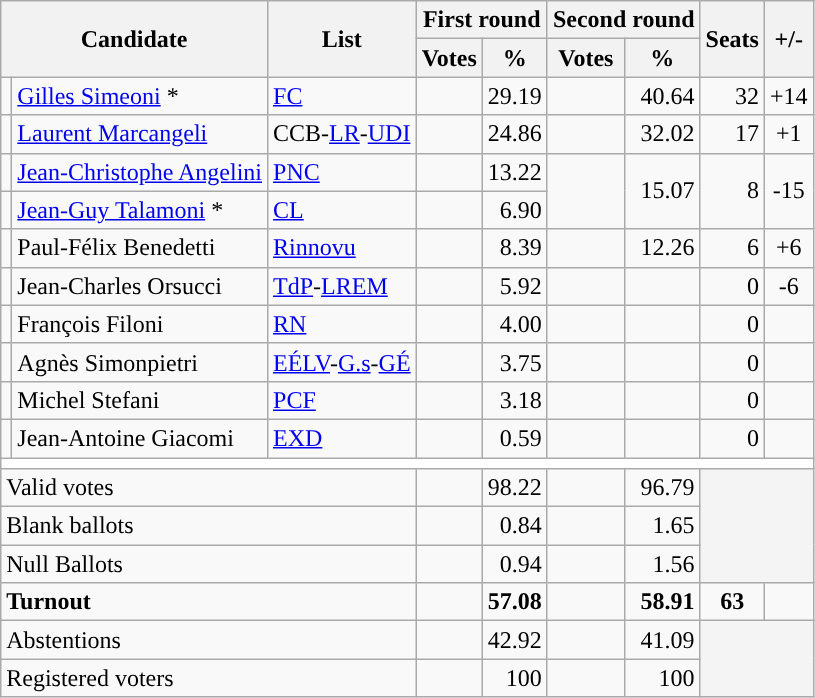<table class="wikitable centre" style="text-align:right;">
<tr>
<th rowspan=2 colspan=2 scope=col>Candidate</th>
<th rowspan=2 scope=col>List</th>
<th colspan=2 scope=col>First round</th>
<th colspan=2 scope=col>Second round</th>
<th rowspan=2 scope=col>Seats</th>
<th rowspan=2 scope=col>+/-</th>
</tr>
<tr>
<th scope=col>Votes</th>
<th scope=col>%</th>
<th scope=col>Votes</th>
<th scope=col>%</th>
</tr>
<tr>
<td bgcolor=></td>
<td align="left"><a href='#'>Gilles Simeoni</a> *</td>
<td align="left"><a href='#'>FC</a></td>
<td></td>
<td>29.19</td>
<td></td>
<td>40.64</td>
<td>32</td>
<td align="center">+14</td>
</tr>
<tr>
<td bgcolor=></td>
<td align="left"><a href='#'>Laurent Marcangeli</a></td>
<td align="left">CCB-<a href='#'>LR</a>-<a href='#'>UDI</a></td>
<td></td>
<td>24.86</td>
<td></td>
<td>32.02</td>
<td>17</td>
<td align="center">+1</td>
</tr>
<tr>
<td bgcolor=></td>
<td align="left"><a href='#'>Jean-Christophe Angelini</a></td>
<td align="left"><a href='#'>PNC</a></td>
<td></td>
<td>13.22</td>
<td rowspan="2"></td>
<td rowspan="2">15.07</td>
<td rowspan="2">8</td>
<td rowspan="2" align="center">-15</td>
</tr>
<tr>
<td></td>
<td align="left"><a href='#'>Jean-Guy Talamoni</a> *</td>
<td align="left"><a href='#'>CL</a></td>
<td></td>
<td>6.90</td>
</tr>
<tr>
<td bgcolor=></td>
<td align="left">Paul-Félix Benedetti</td>
<td align="left"><a href='#'>Rinnovu</a></td>
<td></td>
<td>8.39</td>
<td></td>
<td>12.26</td>
<td>6</td>
<td align="center">+6</td>
</tr>
<tr>
<td bgcolor=></td>
<td align="left">Jean-Charles Orsucci</td>
<td align="left"><a href='#'>TdP</a>-<a href='#'>LREM</a></td>
<td></td>
<td>5.92</td>
<td></td>
<td></td>
<td>0</td>
<td align="center">-6</td>
</tr>
<tr>
<td bgcolor=></td>
<td align="left">François Filoni</td>
<td align="left"><a href='#'>RN</a></td>
<td></td>
<td>4.00</td>
<td></td>
<td></td>
<td>0</td>
<td align="center"></td>
</tr>
<tr>
<td bgcolor=></td>
<td align="left">Agnès Simonpietri</td>
<td align="left"><a href='#'>EÉLV</a>-<a href='#'>G.s</a>-<a href='#'>GÉ</a></td>
<td></td>
<td>3.75</td>
<td></td>
<td></td>
<td>0</td>
<td align="center"></td>
</tr>
<tr>
<td bgcolor=></td>
<td align="left">Michel Stefani</td>
<td align="left"><a href='#'>PCF</a></td>
<td></td>
<td>3.18</td>
<td></td>
<td></td>
<td>0</td>
<td align="center"></td>
</tr>
<tr>
<td bgcolor=></td>
<td align="left">Jean-Antoine Giacomi</td>
<td align="left"><a href='#'>EXD</a></td>
<td></td>
<td>0.59</td>
<td></td>
<td></td>
<td>0</td>
<td align="center"></td>
</tr>
<tr style="background:white;">
<td colspan=9></td>
</tr>
<tr>
<td colspan=3 style="text-align:left;">Valid votes</td>
<td></td>
<td>98.22</td>
<td></td>
<td>96.79</td>
<td colspan="2" rowspan="3" bgcolor=#F4F4F4></td>
</tr>
<tr>
<td colspan=3 style="text-align:left;">Blank ballots</td>
<td></td>
<td>0.84</td>
<td></td>
<td>1.65</td>
</tr>
<tr>
<td colspan=3 style="text-align:left;">Null Ballots</td>
<td></td>
<td>0.94</td>
<td></td>
<td>1.56</td>
</tr>
<tr style="font-weight:bold;">
<td colspan=3 style="text-align:left;">Turnout</td>
<td></td>
<td>57.08</td>
<td></td>
<td>58.91</td>
<td align=center>63</td>
<td align=center></td>
</tr>
<tr>
<td colspan=3 style="text-align:left;">Abstentions</td>
<td></td>
<td>42.92</td>
<td></td>
<td>41.09</td>
<td colspan="2" rowspan="2" bgcolor=#F4F4F4></td>
</tr>
<tr>
<td colspan=3 style="text-align:left;">Registered voters</td>
<td></td>
<td>100</td>
<td></td>
<td>100</td>
</tr>
</table>
